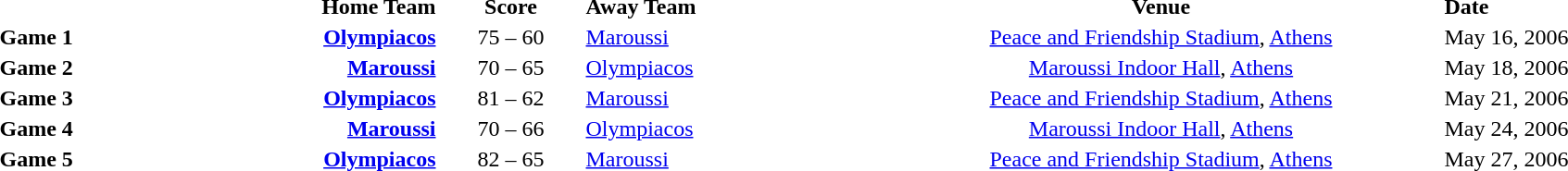<table style="text-align:center" cellpadding=1 border=0>
<tr>
<th width=100></th>
<th width=210 align=right>Home Team</th>
<th width=100>Score</th>
<th width=210 align=left>Away Team</th>
<th width=400>Venue</th>
<th width=200 align=left>Date</th>
</tr>
<tr>
<td align=left><strong>Game 1</strong></td>
<td align=right><strong><a href='#'>Olympiacos</a></strong></td>
<td>75 – 60</td>
<td align=left><a href='#'>Maroussi</a></td>
<td><a href='#'>Peace and Friendship Stadium</a>, <a href='#'>Athens</a></td>
<td align=left>May 16, 2006</td>
</tr>
<tr>
<td align=left><strong>Game 2</strong></td>
<td align=right><strong><a href='#'>Maroussi</a></strong></td>
<td>70 – 65</td>
<td align=left><a href='#'>Olympiacos</a></td>
<td><a href='#'>Maroussi Indoor Hall</a>, <a href='#'>Athens</a></td>
<td align=left>May 18, 2006</td>
</tr>
<tr>
<td align=left><strong>Game 3</strong></td>
<td align=right><strong><a href='#'>Olympiacos</a></strong></td>
<td>81 – 62</td>
<td align=left><a href='#'>Maroussi</a></td>
<td><a href='#'>Peace and Friendship Stadium</a>, <a href='#'>Athens</a></td>
<td align=left>May 21, 2006</td>
</tr>
<tr>
<td align=left><strong>Game 4</strong></td>
<td align=right><strong><a href='#'>Maroussi</a></strong></td>
<td>70 – 66</td>
<td align=left><a href='#'>Olympiacos</a></td>
<td><a href='#'>Maroussi Indoor Hall</a>, <a href='#'>Athens</a></td>
<td align=left>May 24, 2006</td>
</tr>
<tr>
<td align=left><strong>Game 5</strong></td>
<td align=right><strong><a href='#'>Olympiacos</a></strong></td>
<td>82 – 65</td>
<td align=left><a href='#'>Maroussi</a></td>
<td><a href='#'>Peace and Friendship Stadium</a>, <a href='#'>Athens</a></td>
<td align=left>May 27, 2006</td>
</tr>
</table>
